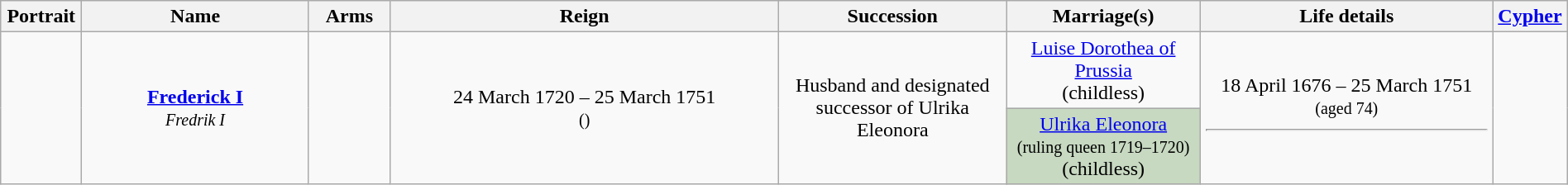<table class="wikitable" style="text-align:center; width:100%;">
<tr>
<th width="5%">Portrait</th>
<th width="14%">Name</th>
<th width="5%">Arms</th>
<th width="24%">Reign</th>
<th width="14%">Succession</th>
<th width="12%">Marriage(s)</th>
<th width="18%">Life details</th>
<th width="3%"><a href='#'>Cypher</a></th>
</tr>
<tr>
<td rowspan=2></td>
<td rowspan=2><strong><a href='#'>Frederick I</a></strong><br><small><em>Fredrik I</em></small></td>
<td rowspan=2></td>
<td rowspan=2>24 March 1720 – 25 March 1751<br><small>()</small></td>
<td rowspan=2>Husband and designated successor of Ulrika Eleonora</td>
<td><a href='#'>Luise Dorothea of Prussia</a><br>(childless)</td>
<td rowspan=2>18 April 1676 – 25 March 1751<br><small>(aged 74)</small><hr></td>
<td rowspan=2></td>
</tr>
<tr>
<td style="background-color: #c7d9c1"><a href='#'>Ulrika Eleonora</a><br><small>(ruling queen 1719–1720)<br></small> (childless)</td>
</tr>
</table>
